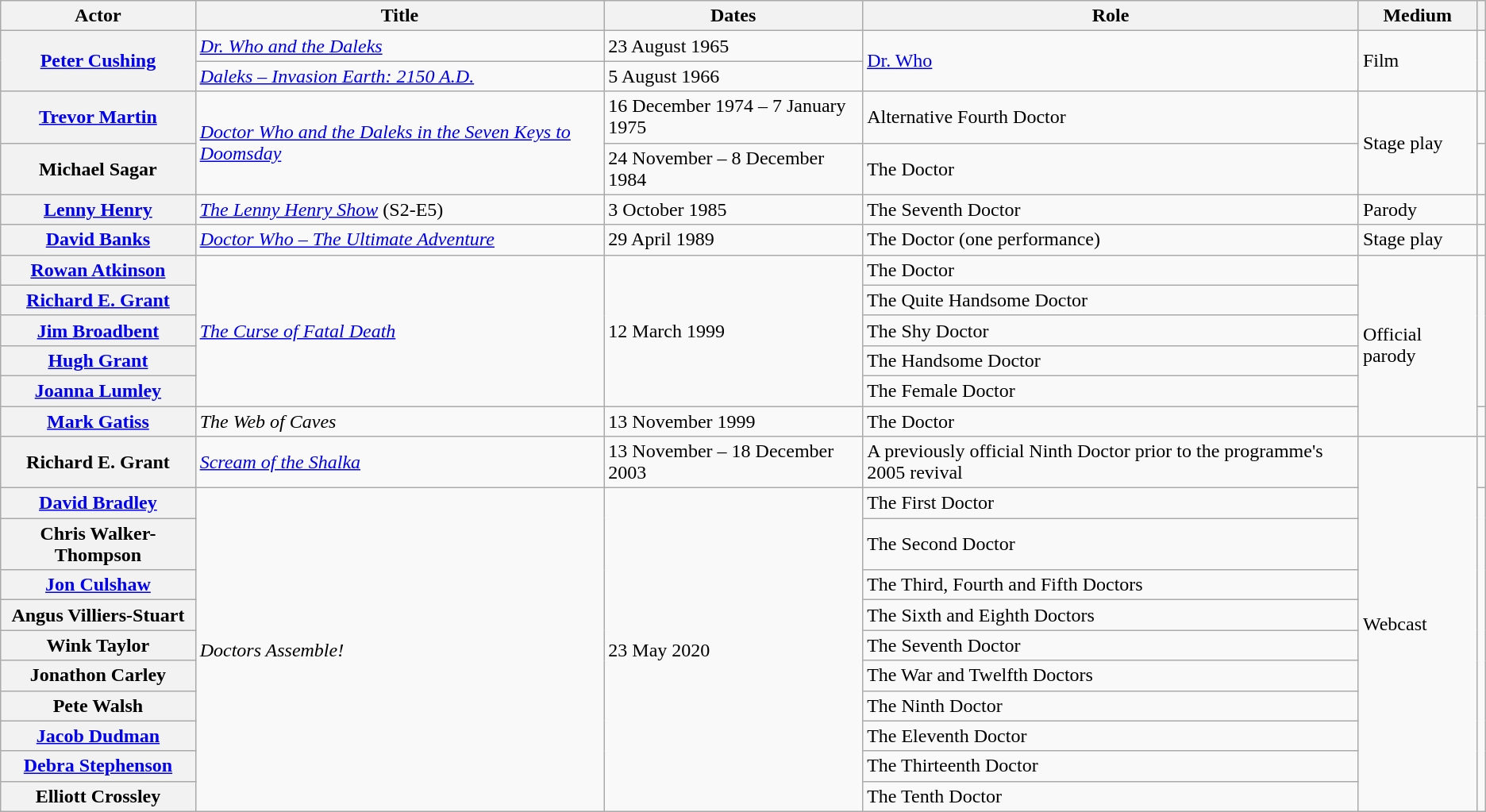<table class="wikitable">
<tr>
<th scope=col>Actor</th>
<th scope=col>Title</th>
<th scope=col>Dates</th>
<th scope=col>Role</th>
<th scope=col>Medium</th>
<th scope=col></th>
</tr>
<tr>
<th scope="rowgroup" rowspan="2"><a href='#'>Peter Cushing</a></th>
<td><em><a href='#'>Dr. Who and the Daleks</a></em></td>
<td>23 August 1965</td>
<td rowspan="2"><a href='#'>Dr. Who</a></td>
<td rowspan="2">Film</td>
<td rowspan="2"></td>
</tr>
<tr>
<td><em><a href='#'>Daleks – Invasion Earth: 2150 A.D.</a></em></td>
<td>5 August 1966</td>
</tr>
<tr>
<th scope="row"><a href='#'>Trevor Martin</a></th>
<td rowspan="2"><em><a href='#'>Doctor Who and the Daleks in the Seven Keys to Doomsday</a></em></td>
<td>16 December 1974 – 7 January 1975</td>
<td>Alternative Fourth Doctor</td>
<td rowspan="2">Stage play</td>
<td></td>
</tr>
<tr>
<th scope="row">Michael Sagar</th>
<td>24 November – 8 December 1984</td>
<td>The Doctor</td>
<td></td>
</tr>
<tr>
<th scope="row"><a href='#'>Lenny Henry</a></th>
<td><em><a href='#'>The Lenny Henry Show</a></em> (S2-E5)</td>
<td>3 October 1985</td>
<td>The Seventh Doctor</td>
<td>Parody</td>
<td></td>
</tr>
<tr>
<th scope="row"><a href='#'>David Banks</a></th>
<td><em><a href='#'>Doctor Who – The Ultimate Adventure</a></em></td>
<td>29 April 1989</td>
<td>The Doctor (one performance)</td>
<td>Stage play</td>
<td></td>
</tr>
<tr>
<th scope="row"><a href='#'>Rowan Atkinson</a></th>
<td rowspan="5"><em><a href='#'>The Curse of Fatal Death</a></em></td>
<td rowspan="5">12 March 1999</td>
<td>The Doctor</td>
<td rowspan="6">Official parody</td>
<td rowspan="5"></td>
</tr>
<tr>
<th scope="row"><a href='#'>Richard E. Grant</a></th>
<td>The Quite Handsome Doctor</td>
</tr>
<tr>
<th scope="row"><a href='#'>Jim Broadbent</a></th>
<td>The Shy Doctor</td>
</tr>
<tr>
<th scope="row"><a href='#'>Hugh Grant</a></th>
<td>The Handsome Doctor</td>
</tr>
<tr>
<th scope="row"><a href='#'>Joanna Lumley</a></th>
<td>The Female Doctor</td>
</tr>
<tr>
<th scope="row"><a href='#'>Mark Gatiss</a></th>
<td><em>The Web of Caves</em></td>
<td>13 November 1999</td>
<td>The Doctor</td>
<td></td>
</tr>
<tr>
<th scope="row">Richard E. Grant</th>
<td><em><a href='#'>Scream of the Shalka</a></em></td>
<td>13 November – 18 December 2003</td>
<td>A previously official Ninth Doctor prior to the programme's 2005 revival</td>
<td rowspan="11">Webcast</td>
<td></td>
</tr>
<tr>
<th scope="row"><a href='#'>David Bradley</a></th>
<td rowspan="10"><em>Doctors Assemble!</em></td>
<td rowspan="10">23 May 2020</td>
<td>The First Doctor</td>
<td rowspan="10"></td>
</tr>
<tr>
<th scope="row">Chris Walker-Thompson</th>
<td>The Second Doctor</td>
</tr>
<tr>
<th scope="row"><a href='#'>Jon Culshaw</a></th>
<td>The Third, Fourth and Fifth Doctors</td>
</tr>
<tr>
<th scope="row">Angus Villiers-Stuart</th>
<td>The Sixth and Eighth Doctors</td>
</tr>
<tr>
<th scope="row">Wink Taylor</th>
<td>The Seventh Doctor</td>
</tr>
<tr>
<th scope="row">Jonathon Carley</th>
<td>The War and Twelfth Doctors</td>
</tr>
<tr>
<th scope="row">Pete Walsh</th>
<td>The Ninth Doctor</td>
</tr>
<tr>
<th scope="row"><a href='#'>Jacob Dudman</a></th>
<td>The Eleventh Doctor</td>
</tr>
<tr>
<th scope="row"><a href='#'>Debra Stephenson</a></th>
<td>The Thirteenth Doctor</td>
</tr>
<tr>
<th scope="row">Elliott Crossley</th>
<td>The Tenth Doctor</td>
</tr>
</table>
